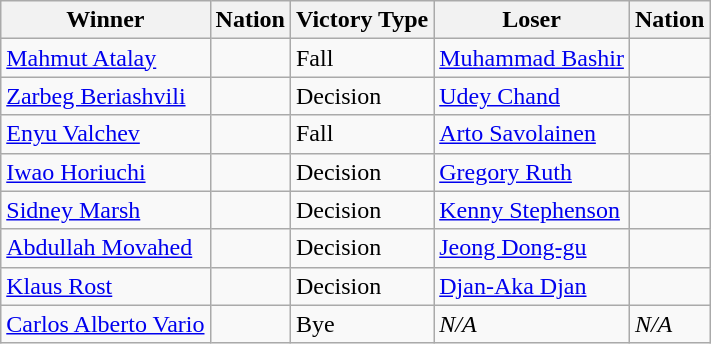<table class="wikitable sortable" style="text-align:left;">
<tr>
<th>Winner</th>
<th>Nation</th>
<th>Victory Type</th>
<th>Loser</th>
<th>Nation</th>
</tr>
<tr>
<td><a href='#'>Mahmut Atalay</a></td>
<td></td>
<td>Fall</td>
<td><a href='#'>Muhammad Bashir</a></td>
<td></td>
</tr>
<tr>
<td><a href='#'>Zarbeg Beriashvili</a></td>
<td></td>
<td>Decision</td>
<td><a href='#'>Udey Chand</a></td>
<td></td>
</tr>
<tr>
<td><a href='#'>Enyu Valchev</a></td>
<td></td>
<td>Fall</td>
<td><a href='#'>Arto Savolainen</a></td>
<td></td>
</tr>
<tr>
<td><a href='#'>Iwao Horiuchi</a></td>
<td></td>
<td>Decision</td>
<td><a href='#'>Gregory Ruth</a></td>
<td></td>
</tr>
<tr>
<td><a href='#'>Sidney Marsh</a></td>
<td></td>
<td>Decision</td>
<td><a href='#'>Kenny Stephenson</a></td>
<td></td>
</tr>
<tr>
<td><a href='#'>Abdullah Movahed</a></td>
<td></td>
<td>Decision</td>
<td><a href='#'>Jeong Dong-gu</a></td>
<td></td>
</tr>
<tr>
<td><a href='#'>Klaus Rost</a></td>
<td></td>
<td>Decision</td>
<td><a href='#'>Djan-Aka Djan</a></td>
<td></td>
</tr>
<tr>
<td><a href='#'>Carlos Alberto Vario</a></td>
<td></td>
<td>Bye</td>
<td><em>N/A</em></td>
<td><em>N/A</em></td>
</tr>
</table>
